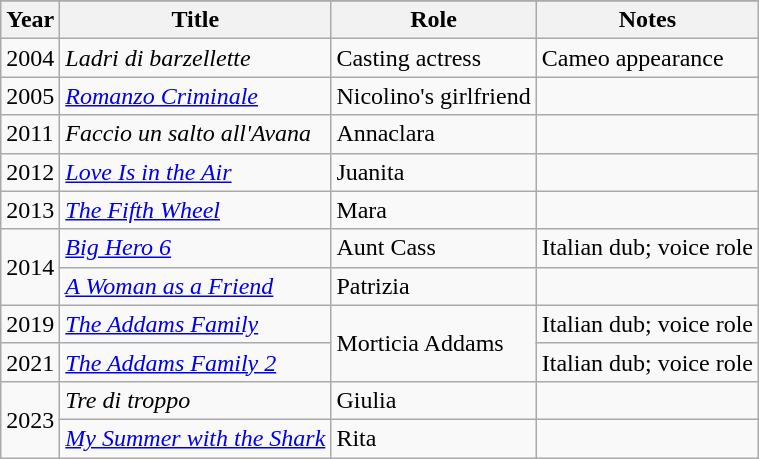<table class="wikitable">
<tr>
</tr>
<tr>
<th>Year</th>
<th>Title</th>
<th>Role</th>
<th>Notes</th>
</tr>
<tr>
<td>2004</td>
<td><em>Ladri di barzellette</em></td>
<td>Casting actress</td>
<td>Cameo appearance</td>
</tr>
<tr>
<td>2005</td>
<td><em><a href='#'>Romanzo Criminale</a></em></td>
<td>Nicolino's girlfriend</td>
<td></td>
</tr>
<tr>
<td>2011</td>
<td><em>Faccio un salto all'Avana</em></td>
<td>Annaclara</td>
<td></td>
</tr>
<tr>
<td>2012</td>
<td><em><a href='#'>Love Is in the Air</a></em></td>
<td>Juanita</td>
<td></td>
</tr>
<tr>
<td>2013</td>
<td><em><a href='#'>The Fifth Wheel</a></em></td>
<td>Mara</td>
<td></td>
</tr>
<tr>
<td rowspan="2">2014</td>
<td><em><a href='#'>Big Hero 6</a></em></td>
<td>Aunt Cass</td>
<td>Italian dub; voice role</td>
</tr>
<tr>
<td><em><a href='#'>A Woman as a Friend</a></em></td>
<td>Patrizia</td>
<td></td>
</tr>
<tr>
<td>2019</td>
<td><em><a href='#'>The Addams Family</a></em></td>
<td rowspan="2">Morticia Addams</td>
<td>Italian dub; voice role</td>
</tr>
<tr>
<td>2021</td>
<td><em><a href='#'>The Addams Family 2</a></em></td>
<td>Italian dub; voice role</td>
</tr>
<tr>
<td rowspan="2">2023</td>
<td><em>Tre di troppo</em></td>
<td>Giulia</td>
<td></td>
</tr>
<tr>
<td><em><a href='#'>My Summer with the Shark</a></em></td>
<td>Rita</td>
<td></td>
</tr>
</table>
